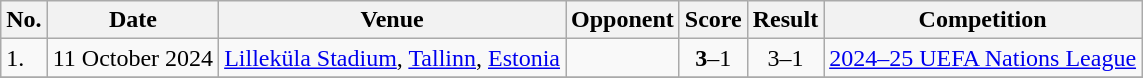<table class="wikitable">
<tr>
<th>No.</th>
<th>Date</th>
<th>Venue</th>
<th>Opponent</th>
<th>Score</th>
<th>Result</th>
<th>Competition</th>
</tr>
<tr>
<td>1.</td>
<td>11 October 2024</td>
<td><a href='#'>Lilleküla Stadium</a>, <a href='#'>Tallinn</a>, <a href='#'>Estonia</a></td>
<td></td>
<td align=center><strong>3</strong>–1</td>
<td align=center>3–1</td>
<td><a href='#'>2024–25 UEFA Nations League</a></td>
</tr>
<tr>
</tr>
</table>
